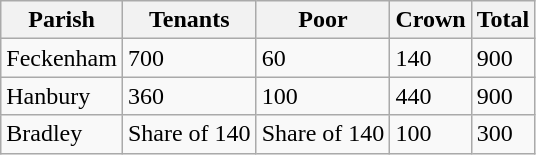<table class="wikitable">
<tr>
<th>Parish</th>
<th>Tenants</th>
<th>Poor</th>
<th>Crown</th>
<th>Total</th>
</tr>
<tr>
<td>Feckenham</td>
<td>700</td>
<td>60</td>
<td>140</td>
<td>900</td>
</tr>
<tr>
<td>Hanbury</td>
<td>360</td>
<td>100</td>
<td>440</td>
<td>900</td>
</tr>
<tr>
<td>Bradley</td>
<td>Share of 140</td>
<td>Share of 140</td>
<td>100</td>
<td>300</td>
</tr>
</table>
